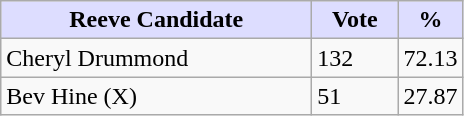<table class="wikitable">
<tr>
<th style="background:#ddf; width:200px;">Reeve Candidate</th>
<th style="background:#ddf; width:50px;">Vote</th>
<th style="background:#ddf; width:30px;">%</th>
</tr>
<tr>
<td>Cheryl Drummond</td>
<td>132</td>
<td>72.13</td>
</tr>
<tr>
<td>Bev Hine (X)</td>
<td>51</td>
<td>27.87</td>
</tr>
</table>
